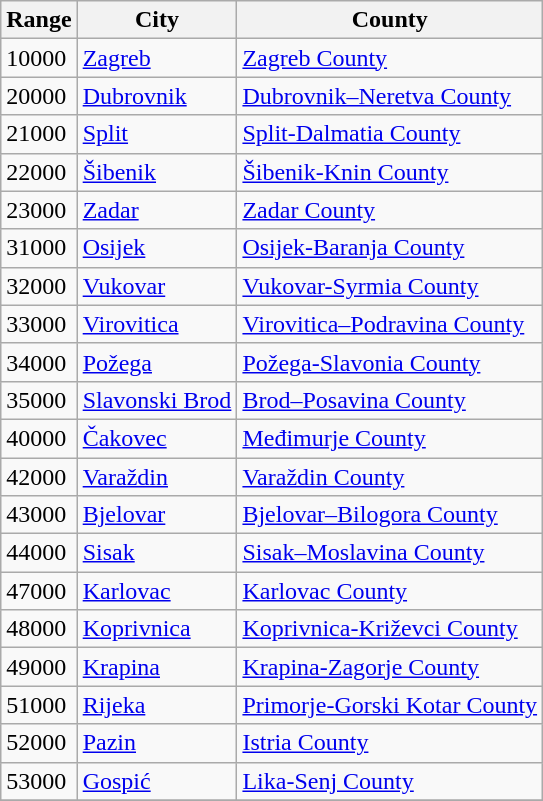<table class="wikitable sortable">
<tr>
<th>Range</th>
<th>City</th>
<th>County</th>
</tr>
<tr>
<td>10000</td>
<td><a href='#'>Zagreb</a></td>
<td><a href='#'>Zagreb County</a></td>
</tr>
<tr>
<td>20000</td>
<td><a href='#'>Dubrovnik</a></td>
<td><a href='#'>Dubrovnik–Neretva County</a></td>
</tr>
<tr>
<td>21000</td>
<td><a href='#'>Split</a></td>
<td><a href='#'>Split-Dalmatia County</a></td>
</tr>
<tr>
<td>22000</td>
<td><a href='#'>Šibenik</a></td>
<td><a href='#'>Šibenik-Knin County</a></td>
</tr>
<tr>
<td>23000</td>
<td><a href='#'>Zadar</a></td>
<td><a href='#'>Zadar County</a></td>
</tr>
<tr>
<td>31000</td>
<td><a href='#'>Osijek</a></td>
<td><a href='#'>Osijek-Baranja County</a></td>
</tr>
<tr>
<td>32000</td>
<td><a href='#'>Vukovar</a></td>
<td><a href='#'>Vukovar-Syrmia County</a></td>
</tr>
<tr>
<td>33000</td>
<td><a href='#'>Virovitica</a></td>
<td><a href='#'>Virovitica–Podravina County</a></td>
</tr>
<tr>
<td>34000</td>
<td><a href='#'>Požega</a></td>
<td><a href='#'>Požega-Slavonia County</a></td>
</tr>
<tr>
<td>35000</td>
<td><a href='#'>Slavonski Brod</a></td>
<td><a href='#'>Brod–Posavina County</a></td>
</tr>
<tr>
<td>40000</td>
<td><a href='#'>Čakovec</a></td>
<td><a href='#'>Međimurje County</a></td>
</tr>
<tr>
<td>42000</td>
<td><a href='#'>Varaždin</a></td>
<td><a href='#'>Varaždin County</a></td>
</tr>
<tr>
<td>43000</td>
<td><a href='#'>Bjelovar</a></td>
<td><a href='#'>Bjelovar–Bilogora County</a></td>
</tr>
<tr>
<td>44000</td>
<td><a href='#'>Sisak</a></td>
<td><a href='#'>Sisak–Moslavina County</a></td>
</tr>
<tr>
<td>47000</td>
<td><a href='#'>Karlovac</a></td>
<td><a href='#'>Karlovac County</a></td>
</tr>
<tr>
<td>48000</td>
<td><a href='#'>Koprivnica</a></td>
<td><a href='#'>Koprivnica-Križevci County</a></td>
</tr>
<tr>
<td>49000</td>
<td><a href='#'>Krapina</a></td>
<td><a href='#'>Krapina-Zagorje County</a></td>
</tr>
<tr>
<td>51000</td>
<td><a href='#'>Rijeka</a></td>
<td><a href='#'>Primorje-Gorski Kotar County</a></td>
</tr>
<tr>
<td>52000</td>
<td><a href='#'>Pazin</a></td>
<td><a href='#'>Istria County</a></td>
</tr>
<tr>
<td>53000</td>
<td><a href='#'>Gospić</a></td>
<td><a href='#'>Lika-Senj County</a></td>
</tr>
<tr>
</tr>
</table>
